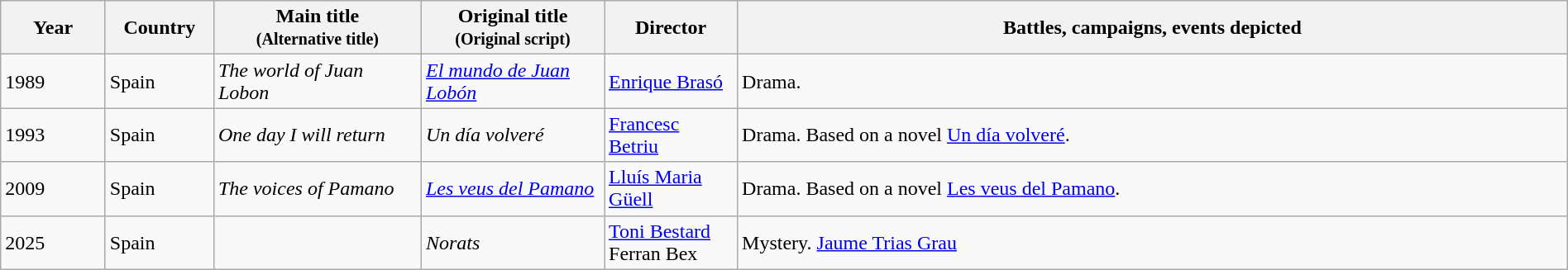<table class="wikitable sortable" style="width:100%;">
<tr>
<th class="unsortable">Year</th>
<th width= 80>Country</th>
<th width=160>Main title<br><small>(Alternative title)</small></th>
<th width=140>Original title<br><small>(Original script)</small></th>
<th width=100>Director</th>
<th class="unsortable">Battles, campaigns, events depicted</th>
</tr>
<tr>
<td>1989</td>
<td>Spain</td>
<td><em>The world of Juan Lobon</em></td>
<td><em><a href='#'>El mundo de Juan Lobón</a></em></td>
<td><a href='#'>Enrique Brasó</a></td>
<td>Drama.</td>
</tr>
<tr>
<td>1993</td>
<td>Spain</td>
<td><em>One day I will return</em></td>
<td><em>Un día volveré</em></td>
<td><a href='#'>Francesc Betriu</a></td>
<td>Drama. Based on a novel <a href='#'>Un día volveré</a>.</td>
</tr>
<tr>
<td>2009</td>
<td>Spain</td>
<td><em>The voices of Pamano</em></td>
<td><em><a href='#'>Les veus del Pamano</a></em></td>
<td><a href='#'>Lluís Maria Güell</a></td>
<td>Drama. Based on a novel <a href='#'>Les veus del Pamano</a>.</td>
</tr>
<tr>
<td>2025</td>
<td>Spain</td>
<td></td>
<td><em>Norats</em></td>
<td><a href='#'>Toni Bestard</a><br>Ferran Bex</td>
<td>Mystery. <a href='#'>Jaume Trias Grau</a></td>
</tr>
</table>
